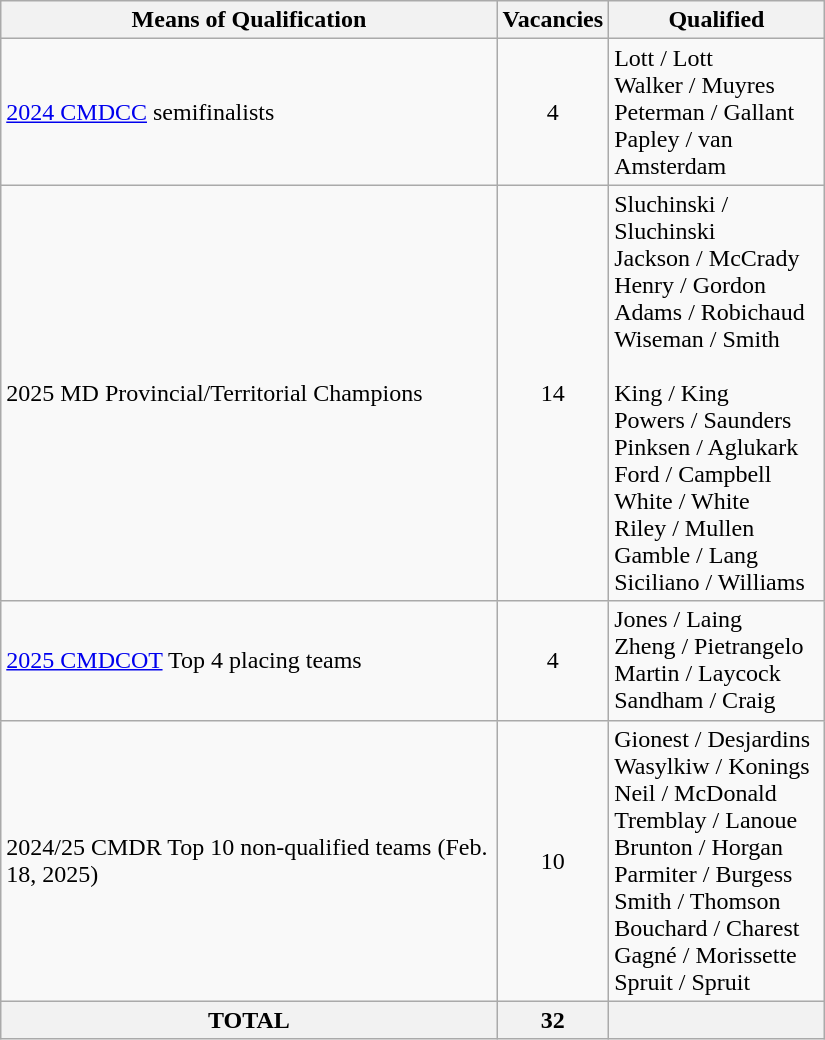<table class="wikitable" style="width:550px;">
<tr>
<th scope="col">Means of Qualification</th>
<th scope="col">Vacancies</th>
<th scope="col">Qualified</th>
</tr>
<tr>
<td><a href='#'>2024 CMDCC</a> semifinalists</td>
<td align=center>4</td>
<td> Lott / Lott <br>  Walker / Muyres <br>  Peterman / Gallant <br>  Papley / van Amsterdam</td>
</tr>
<tr>
<td>2025 MD Provincial/Territorial Champions</td>
<td align=center>14</td>
<td> Sluchinski / Sluchinski <br>  Jackson / McCrady <br>  Henry / Gordon <br>  Adams / Robichaud <br>  Wiseman / Smith <br>  <br>  King / King <br>  Powers / Saunders <br>  Pinksen / Aglukark <br>  Ford / Campbell <br>  White / White <br>  Riley / Mullen <br>  Gamble / Lang <br>  Siciliano / Williams</td>
</tr>
<tr>
<td><a href='#'>2025 CMDCOT</a> Top 4 placing teams</td>
<td align=center>4</td>
<td> Jones / Laing <br>  Zheng / Pietrangelo <br>  Martin / Laycock <br>  Sandham / Craig</td>
</tr>
<tr>
<td>2024/25 CMDR Top 10 non-qualified teams (Feb. 18, 2025)</td>
<td align=center>10</td>
<td> Gionest / Desjardins <br>  Wasylkiw / Konings <br>  Neil / McDonald <br>  Tremblay / Lanoue <br>  Brunton / Horgan <br>  Parmiter / Burgess <br>  Smith / Thomson <br>  Bouchard / Charest <br>  Gagné / Morissette <br>  Spruit / Spruit</td>
</tr>
<tr>
<th>TOTAL</th>
<th>32</th>
<th></th>
</tr>
</table>
